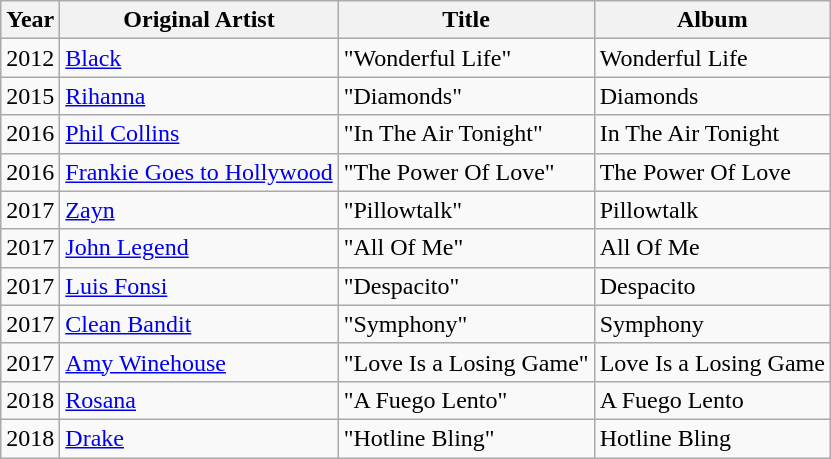<table class="wikitable">
<tr>
<th>Year</th>
<th>Original Artist</th>
<th>Title</th>
<th>Album</th>
</tr>
<tr>
<td>2012</td>
<td><a href='#'>Black</a></td>
<td>"Wonderful Life"</td>
<td>Wonderful Life</td>
</tr>
<tr>
<td>2015</td>
<td><a href='#'>Rihanna</a></td>
<td>"Diamonds"</td>
<td>Diamonds</td>
</tr>
<tr>
<td>2016</td>
<td><a href='#'>Phil Collins</a></td>
<td>"In The Air Tonight"</td>
<td>In The Air Tonight</td>
</tr>
<tr>
<td>2016</td>
<td><a href='#'>Frankie Goes to Hollywood</a></td>
<td>"The Power Of Love"</td>
<td>The Power Of Love</td>
</tr>
<tr>
<td>2017</td>
<td><a href='#'>Zayn</a></td>
<td>"Pillowtalk"</td>
<td>Pillowtalk</td>
</tr>
<tr>
<td>2017</td>
<td><a href='#'>John Legend</a></td>
<td>"All Of Me"</td>
<td>All Of Me</td>
</tr>
<tr>
<td>2017</td>
<td><a href='#'>Luis Fonsi</a></td>
<td>"Despacito"</td>
<td>Despacito</td>
</tr>
<tr>
<td>2017</td>
<td><a href='#'>Clean Bandit</a></td>
<td>"Symphony"</td>
<td>Symphony</td>
</tr>
<tr>
<td>2017</td>
<td><a href='#'>Amy Winehouse</a></td>
<td>"Love Is a Losing Game"</td>
<td>Love Is a Losing Game</td>
</tr>
<tr>
<td>2018</td>
<td><a href='#'>Rosana</a></td>
<td>"A Fuego Lento"</td>
<td>A Fuego Lento</td>
</tr>
<tr>
<td>2018</td>
<td><a href='#'>Drake</a></td>
<td>"Hotline Bling"</td>
<td>Hotline Bling</td>
</tr>
</table>
